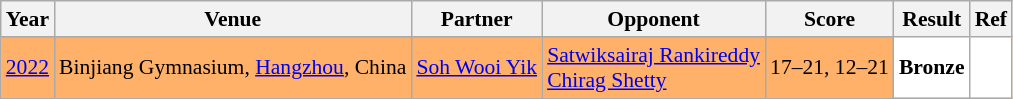<table class="sortable wikitable" style="font-size: 90%;">
<tr>
<th>Year</th>
<th>Venue</th>
<th>Partner</th>
<th>Opponent</th>
<th>Score</th>
<th>Result</th>
<th>Ref</th>
</tr>
<tr style="background:#FFB069">
<td align="center"><a href='#'>2022</a></td>
<td align="left">Binjiang Gymnasium, <a href='#'>Hangzhou</a>, China</td>
<td align="left"> <a href='#'>Soh Wooi Yik</a></td>
<td align="left"> <a href='#'>Satwiksairaj Rankireddy</a><br> <a href='#'>Chirag Shetty</a></td>
<td align="left">17–21, 12–21</td>
<td style="text-align:left; background:white"> <strong>Bronze</strong></td>
<td style="text-align:center; background:white"></td>
</tr>
</table>
